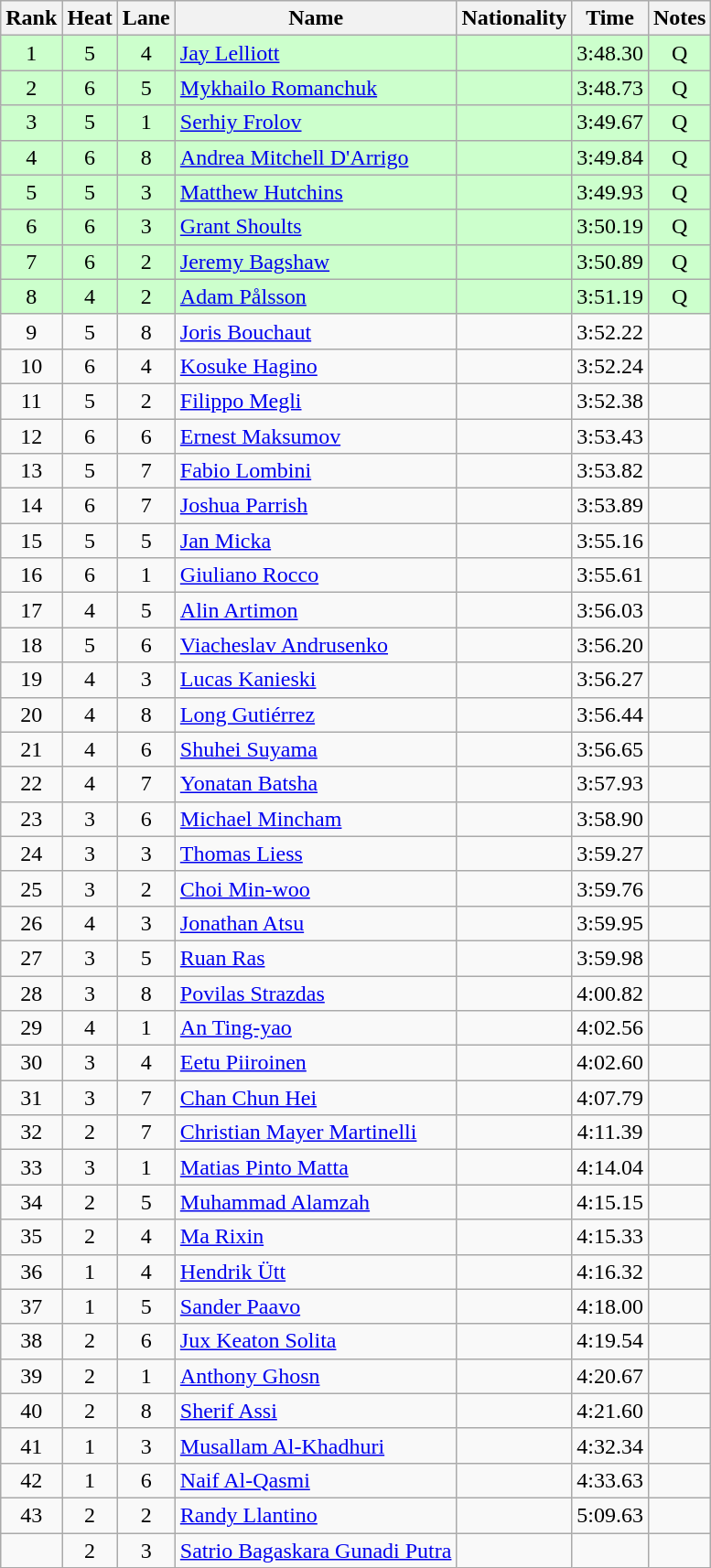<table class="wikitable sortable" style="text-align:center">
<tr>
<th>Rank</th>
<th>Heat</th>
<th>Lane</th>
<th>Name</th>
<th>Nationality</th>
<th>Time</th>
<th>Notes</th>
</tr>
<tr bgcolor=ccffcc>
<td>1</td>
<td>5</td>
<td>4</td>
<td align="left"><a href='#'>Jay Lelliott</a></td>
<td align="left"></td>
<td>3:48.30</td>
<td>Q</td>
</tr>
<tr bgcolor=ccffcc>
<td>2</td>
<td>6</td>
<td>5</td>
<td align="left"><a href='#'>Mykhailo Romanchuk</a></td>
<td align="left"></td>
<td>3:48.73</td>
<td>Q</td>
</tr>
<tr bgcolor=ccffcc>
<td>3</td>
<td>5</td>
<td>1</td>
<td align="left"><a href='#'>Serhiy Frolov</a></td>
<td align="left"></td>
<td>3:49.67</td>
<td>Q</td>
</tr>
<tr bgcolor=ccffcc>
<td>4</td>
<td>6</td>
<td>8</td>
<td align="left"><a href='#'>Andrea Mitchell D'Arrigo</a></td>
<td align="left"></td>
<td>3:49.84</td>
<td>Q</td>
</tr>
<tr bgcolor=ccffcc>
<td>5</td>
<td>5</td>
<td>3</td>
<td align="left"><a href='#'>Matthew Hutchins</a></td>
<td align="left"></td>
<td>3:49.93</td>
<td>Q</td>
</tr>
<tr bgcolor=ccffcc>
<td>6</td>
<td>6</td>
<td>3</td>
<td align="left"><a href='#'>Grant Shoults</a></td>
<td align="left"></td>
<td>3:50.19</td>
<td>Q</td>
</tr>
<tr bgcolor=ccffcc>
<td>7</td>
<td>6</td>
<td>2</td>
<td align="left"><a href='#'>Jeremy Bagshaw</a></td>
<td align="left"></td>
<td>3:50.89</td>
<td>Q</td>
</tr>
<tr bgcolor=ccffcc>
<td>8</td>
<td>4</td>
<td>2</td>
<td align="left"><a href='#'>Adam Pålsson</a></td>
<td align="left"></td>
<td>3:51.19</td>
<td>Q</td>
</tr>
<tr>
<td>9</td>
<td>5</td>
<td>8</td>
<td align="left"><a href='#'>Joris Bouchaut</a></td>
<td align="left"></td>
<td>3:52.22</td>
<td></td>
</tr>
<tr>
<td>10</td>
<td>6</td>
<td>4</td>
<td align="left"><a href='#'>Kosuke Hagino</a></td>
<td align="left"></td>
<td>3:52.24</td>
<td></td>
</tr>
<tr>
<td>11</td>
<td>5</td>
<td>2</td>
<td align="left"><a href='#'>Filippo Megli</a></td>
<td align="left"></td>
<td>3:52.38</td>
<td></td>
</tr>
<tr>
<td>12</td>
<td>6</td>
<td>6</td>
<td align="left"><a href='#'>Ernest Maksumov</a></td>
<td align="left"></td>
<td>3:53.43</td>
<td></td>
</tr>
<tr>
<td>13</td>
<td>5</td>
<td>7</td>
<td align="left"><a href='#'>Fabio Lombini</a></td>
<td align="left"></td>
<td>3:53.82</td>
<td></td>
</tr>
<tr>
<td>14</td>
<td>6</td>
<td>7</td>
<td align="left"><a href='#'>Joshua Parrish</a></td>
<td align="left"></td>
<td>3:53.89</td>
<td></td>
</tr>
<tr>
<td>15</td>
<td>5</td>
<td>5</td>
<td align="left"><a href='#'>Jan Micka</a></td>
<td align="left"></td>
<td>3:55.16</td>
<td></td>
</tr>
<tr>
<td>16</td>
<td>6</td>
<td>1</td>
<td align="left"><a href='#'>Giuliano Rocco</a></td>
<td align="left"></td>
<td>3:55.61</td>
<td></td>
</tr>
<tr>
<td>17</td>
<td>4</td>
<td>5</td>
<td align="left"><a href='#'>Alin Artimon</a></td>
<td align="left"></td>
<td>3:56.03</td>
<td></td>
</tr>
<tr>
<td>18</td>
<td>5</td>
<td>6</td>
<td align="left"><a href='#'>Viacheslav Andrusenko</a></td>
<td align="left"></td>
<td>3:56.20</td>
<td></td>
</tr>
<tr>
<td>19</td>
<td>4</td>
<td>3</td>
<td align="left"><a href='#'>Lucas Kanieski</a></td>
<td align="left"></td>
<td>3:56.27</td>
<td></td>
</tr>
<tr>
<td>20</td>
<td>4</td>
<td>8</td>
<td align="left"><a href='#'>Long Gutiérrez</a></td>
<td align="left"></td>
<td>3:56.44</td>
<td></td>
</tr>
<tr>
<td>21</td>
<td>4</td>
<td>6</td>
<td align="left"><a href='#'>Shuhei Suyama</a></td>
<td align="left"></td>
<td>3:56.65</td>
<td></td>
</tr>
<tr>
<td>22</td>
<td>4</td>
<td>7</td>
<td align="left"><a href='#'>Yonatan Batsha</a></td>
<td align="left"></td>
<td>3:57.93</td>
<td></td>
</tr>
<tr>
<td>23</td>
<td>3</td>
<td>6</td>
<td align="left"><a href='#'>Michael Mincham</a></td>
<td align="left"></td>
<td>3:58.90</td>
<td></td>
</tr>
<tr>
<td>24</td>
<td>3</td>
<td>3</td>
<td align="left"><a href='#'>Thomas Liess</a></td>
<td align="left"></td>
<td>3:59.27</td>
<td></td>
</tr>
<tr>
<td>25</td>
<td>3</td>
<td>2</td>
<td align="left"><a href='#'>Choi Min-woo</a></td>
<td align="left"></td>
<td>3:59.76</td>
<td></td>
</tr>
<tr>
<td>26</td>
<td>4</td>
<td>3</td>
<td align="left"><a href='#'>Jonathan Atsu</a></td>
<td align="left"></td>
<td>3:59.95</td>
<td></td>
</tr>
<tr>
<td>27</td>
<td>3</td>
<td>5</td>
<td align="left"><a href='#'>Ruan Ras</a></td>
<td align="left"></td>
<td>3:59.98</td>
<td></td>
</tr>
<tr>
<td>28</td>
<td>3</td>
<td>8</td>
<td align="left"><a href='#'>Povilas Strazdas</a></td>
<td align="left"></td>
<td>4:00.82</td>
<td></td>
</tr>
<tr>
<td>29</td>
<td>4</td>
<td>1</td>
<td align="left"><a href='#'>An Ting-yao</a></td>
<td align="left"></td>
<td>4:02.56</td>
<td></td>
</tr>
<tr>
<td>30</td>
<td>3</td>
<td>4</td>
<td align="left"><a href='#'>Eetu Piiroinen</a></td>
<td align="left"></td>
<td>4:02.60</td>
<td></td>
</tr>
<tr>
<td>31</td>
<td>3</td>
<td>7</td>
<td align="left"><a href='#'>Chan Chun Hei</a></td>
<td align="left"></td>
<td>4:07.79</td>
<td></td>
</tr>
<tr>
<td>32</td>
<td>2</td>
<td>7</td>
<td align="left"><a href='#'>Christian Mayer Martinelli</a></td>
<td align="left"></td>
<td>4:11.39</td>
<td></td>
</tr>
<tr>
<td>33</td>
<td>3</td>
<td>1</td>
<td align="left"><a href='#'>Matias Pinto Matta</a></td>
<td align="left"></td>
<td>4:14.04</td>
<td></td>
</tr>
<tr>
<td>34</td>
<td>2</td>
<td>5</td>
<td align="left"><a href='#'>Muhammad Alamzah</a></td>
<td align="left"></td>
<td>4:15.15</td>
<td></td>
</tr>
<tr>
<td>35</td>
<td>2</td>
<td>4</td>
<td align="left"><a href='#'>Ma Rixin</a></td>
<td align="left"></td>
<td>4:15.33</td>
<td></td>
</tr>
<tr>
<td>36</td>
<td>1</td>
<td>4</td>
<td align="left"><a href='#'>Hendrik Ütt</a></td>
<td align="left"></td>
<td>4:16.32</td>
<td></td>
</tr>
<tr>
<td>37</td>
<td>1</td>
<td>5</td>
<td align="left"><a href='#'>Sander Paavo</a></td>
<td align="left"></td>
<td>4:18.00</td>
<td></td>
</tr>
<tr>
<td>38</td>
<td>2</td>
<td>6</td>
<td align="left"><a href='#'>Jux Keaton Solita</a></td>
<td align="left"></td>
<td>4:19.54</td>
<td></td>
</tr>
<tr>
<td>39</td>
<td>2</td>
<td>1</td>
<td align="left"><a href='#'>Anthony Ghosn</a></td>
<td align="left"></td>
<td>4:20.67</td>
<td></td>
</tr>
<tr>
<td>40</td>
<td>2</td>
<td>8</td>
<td align="left"><a href='#'>Sherif Assi</a></td>
<td align="left"></td>
<td>4:21.60</td>
<td></td>
</tr>
<tr>
<td>41</td>
<td>1</td>
<td>3</td>
<td align="left"><a href='#'>Musallam Al-Khadhuri</a></td>
<td align="left"></td>
<td>4:32.34</td>
<td></td>
</tr>
<tr>
<td>42</td>
<td>1</td>
<td>6</td>
<td align="left"><a href='#'>Naif Al-Qasmi</a></td>
<td align="left"></td>
<td>4:33.63</td>
<td></td>
</tr>
<tr>
<td>43</td>
<td>2</td>
<td>2</td>
<td align="left"><a href='#'>Randy Llantino</a></td>
<td align="left"></td>
<td>5:09.63</td>
<td></td>
</tr>
<tr>
<td></td>
<td>2</td>
<td>3</td>
<td align="left"><a href='#'>Satrio Bagaskara Gunadi Putra</a></td>
<td align="left"></td>
<td></td>
<td></td>
</tr>
</table>
